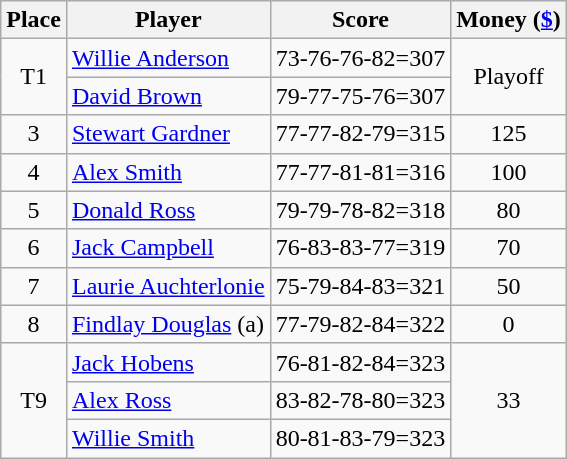<table class=wikitable>
<tr>
<th>Place</th>
<th>Player</th>
<th>Score</th>
<th>Money (<a href='#'>$</a>)</th>
</tr>
<tr>
<td align=center rowspan=2>T1</td>
<td> <a href='#'>Willie Anderson</a></td>
<td>73-76-76-82=307</td>
<td rowspan=2 align=center>Playoff</td>
</tr>
<tr>
<td> <a href='#'>David Brown</a></td>
<td>79-77-75-76=307</td>
</tr>
<tr>
<td align=center>3</td>
<td> <a href='#'>Stewart Gardner</a></td>
<td>77-77-82-79=315</td>
<td align=center>125</td>
</tr>
<tr>
<td align=center>4</td>
<td> <a href='#'>Alex Smith</a></td>
<td>77-77-81-81=316</td>
<td align=center>100</td>
</tr>
<tr>
<td align=center>5</td>
<td> <a href='#'>Donald Ross</a></td>
<td>79-79-78-82=318</td>
<td align=center>80</td>
</tr>
<tr>
<td align=center>6</td>
<td> <a href='#'>Jack Campbell</a></td>
<td>76-83-83-77=319</td>
<td align=center>70</td>
</tr>
<tr>
<td align=center>7</td>
<td> <a href='#'>Laurie Auchterlonie</a></td>
<td>75-79-84-83=321</td>
<td align=center>50</td>
</tr>
<tr>
<td align=center>8</td>
<td> <a href='#'>Findlay Douglas</a> (a)</td>
<td>77-79-82-84=322</td>
<td align=center>0</td>
</tr>
<tr>
<td rowspan=3 align=center>T9</td>
<td> <a href='#'>Jack Hobens</a></td>
<td>76-81-82-84=323</td>
<td rowspan=3 align=center>33</td>
</tr>
<tr>
<td> <a href='#'>Alex Ross</a></td>
<td>83-82-78-80=323</td>
</tr>
<tr>
<td> <a href='#'>Willie Smith</a></td>
<td>80-81-83-79=323</td>
</tr>
</table>
